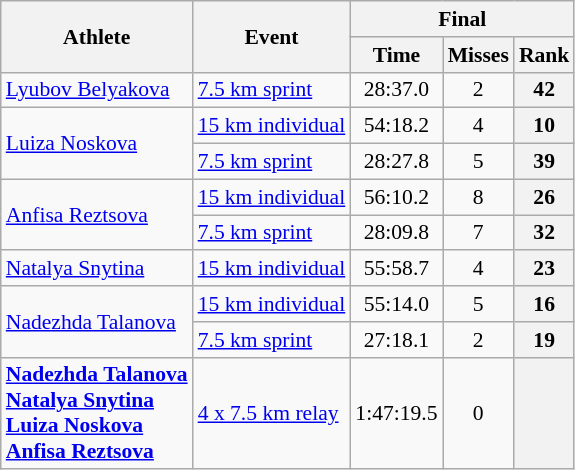<table class="wikitable" style="font-size:90%">
<tr>
<th rowspan="2">Athlete</th>
<th rowspan="2">Event</th>
<th colspan="3">Final</th>
</tr>
<tr>
<th>Time</th>
<th>Misses</th>
<th>Rank</th>
</tr>
<tr>
<td><a href='#'>Lyubov Belyakova</a></td>
<td><a href='#'>7.5 km sprint</a></td>
<td align="center">28:37.0</td>
<td align="center">2</td>
<th align="center">42</th>
</tr>
<tr>
<td rowspan=2><a href='#'>Luiza Noskova</a></td>
<td><a href='#'>15 km individual</a></td>
<td align="center">54:18.2</td>
<td align="center">4</td>
<th align="center">10</th>
</tr>
<tr>
<td><a href='#'>7.5 km sprint</a></td>
<td align="center">28:27.8</td>
<td align="center">5</td>
<th align="center">39</th>
</tr>
<tr>
<td rowspan=2><a href='#'>Anfisa Reztsova</a></td>
<td><a href='#'>15 km individual</a></td>
<td align="center">56:10.2</td>
<td align="center">8</td>
<th align="center">26</th>
</tr>
<tr>
<td><a href='#'>7.5 km sprint</a></td>
<td align="center">28:09.8</td>
<td align="center">7</td>
<th align="center">32</th>
</tr>
<tr>
<td><a href='#'>Natalya Snytina</a></td>
<td><a href='#'>15 km individual</a></td>
<td align="center">55:58.7</td>
<td align="center">4</td>
<th align="center">23</th>
</tr>
<tr>
<td rowspan=2><a href='#'>Nadezhda Talanova</a></td>
<td><a href='#'>15 km individual</a></td>
<td align="center">55:14.0</td>
<td align="center">5</td>
<th align="center">16</th>
</tr>
<tr>
<td><a href='#'>7.5 km sprint</a></td>
<td align="center">27:18.1</td>
<td align="center">2</td>
<th align="center">19</th>
</tr>
<tr>
<td><strong><a href='#'>Nadezhda Talanova</a><br><a href='#'>Natalya Snytina</a><br><a href='#'>Luiza Noskova</a><br><a href='#'>Anfisa Reztsova</a></strong></td>
<td><a href='#'>4 x 7.5 km relay</a></td>
<td align="center">1:47:19.5</td>
<td align="center">0</td>
<th align="center"></th>
</tr>
</table>
